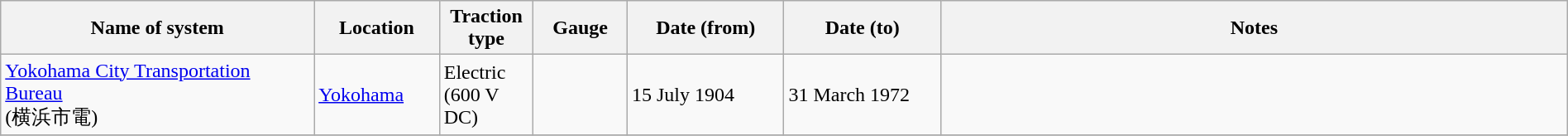<table class="wikitable" width=100%>
<tr>
<th width="20%">Name of system</th>
<th width="08%">Location</th>
<th width="06%">Traction<br>type</th>
<th width="06%">Gauge</th>
<th width="10%">Date (from)</th>
<th width="10%">Date (to)</th>
<th width="40%">Notes</th>
</tr>
<tr>
<td><a href='#'>Yokohama City Transportation Bureau</a><br>(横浜市電)</td>
<td><a href='#'>Yokohama</a></td>
<td>Electric<br>(600 V DC)</td>
<td></td>
<td>15 July 1904</td>
<td>31 March 1972</td>
<td></td>
</tr>
<tr>
</tr>
</table>
